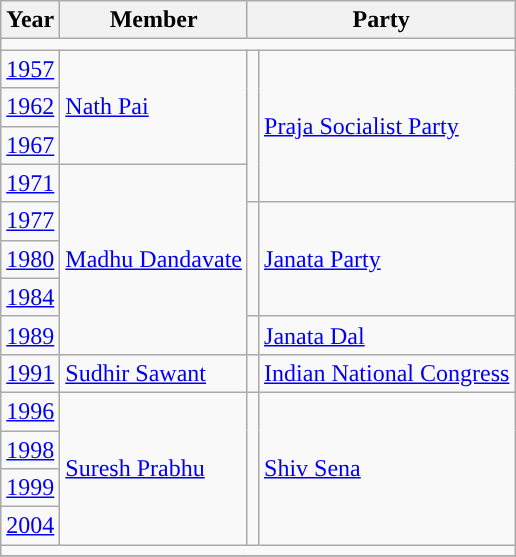<table class="wikitable">
<tr>
<th>Year</th>
<th>Member</th>
<th colspan="2">Party</th>
</tr>
<tr>
<td colspan="4"></td>
</tr>
<tr>
<td><a href='#'>1957</a></td>
<td rowspan="3"><a href='#'>Nath Pai</a></td>
<td rowspan="4" style="background-color: "></td>
<td rowspan="4"><a href='#'>Praja Socialist Party</a></td>
</tr>
<tr>
<td><a href='#'>1962</a></td>
</tr>
<tr>
<td><a href='#'>1967</a></td>
</tr>
<tr>
<td><a href='#'>1971</a></td>
<td rowspan="5"><a href='#'>Madhu Dandavate</a></td>
</tr>
<tr>
<td><a href='#'>1977</a></td>
<td rowspan="3" style="background-color: "></td>
<td rowspan="3"><a href='#'>Janata Party</a></td>
</tr>
<tr>
<td><a href='#'>1980</a></td>
</tr>
<tr>
<td><a href='#'>1984</a></td>
</tr>
<tr>
<td><a href='#'>1989</a></td>
<td style="background-color: "></td>
<td><a href='#'>Janata Dal</a></td>
</tr>
<tr>
<td><a href='#'>1991</a></td>
<td><a href='#'>Sudhir Sawant</a></td>
<td style="background-color: "></td>
<td><a href='#'>Indian National Congress</a></td>
</tr>
<tr>
<td><a href='#'>1996</a></td>
<td rowspan="4"><a href='#'>Suresh Prabhu</a></td>
<td rowspan="4" style="background-color: "></td>
<td rowspan="4"><a href='#'>Shiv Sena</a></td>
</tr>
<tr>
<td><a href='#'>1998</a></td>
</tr>
<tr>
<td><a href='#'>1999</a></td>
</tr>
<tr>
<td><a href='#'>2004</a></td>
</tr>
<tr>
<td colspan="4"></td>
</tr>
<tr>
</tr>
</table>
